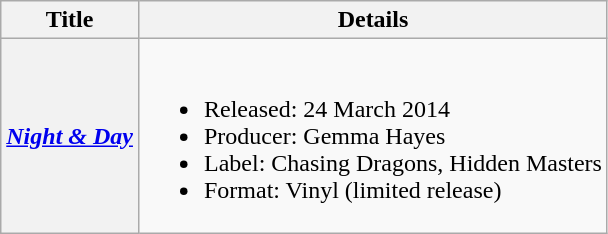<table class="wikitable plainrowheaders">
<tr>
<th scope="col">Title</th>
<th scope="col">Details</th>
</tr>
<tr>
<th scope="row"><em><a href='#'>Night & Day</a></em></th>
<td><br><ul><li>Released: 24 March 2014</li><li>Producer: Gemma Hayes</li><li>Label: Chasing Dragons, Hidden Masters</li><li>Format: Vinyl (limited release)</li></ul></td>
</tr>
</table>
